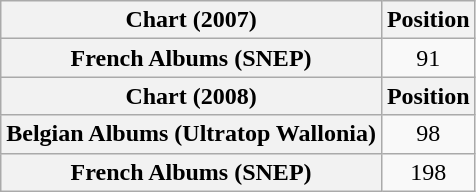<table class="wikitable plainrowheaders" style="text-align:center">
<tr>
<th scope="col">Chart (2007)</th>
<th scope="col">Position</th>
</tr>
<tr>
<th scope="row">French Albums (SNEP)</th>
<td>91</td>
</tr>
<tr>
<th scope="col">Chart (2008)</th>
<th scope="col">Position</th>
</tr>
<tr>
<th scope="row">Belgian Albums (Ultratop Wallonia)</th>
<td>98</td>
</tr>
<tr>
<th scope="row">French Albums (SNEP)</th>
<td>198</td>
</tr>
</table>
